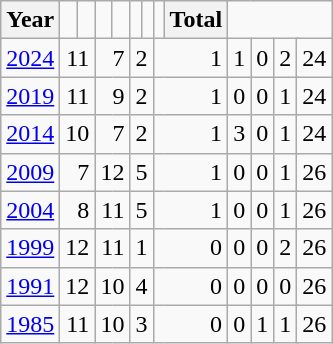<table class="wikitable" style="text-align:right; padding-left:1em">
<tr>
<th align="left">Year</th>
<td></td>
<td></td>
<td></td>
<td></td>
<td></td>
<td></td>
<td></td>
<th align="left">Total</th>
</tr>
<tr>
<td align=left><a href='#'>2024</a></td>
<td colspan=2>11</td>
<td colspan=2>7</td>
<td colspan=2>2</td>
<td colspan=2>1</td>
<td colspan=2>1</td>
<td colspan=2>0</td>
<td colspan=2>2</td>
<td>24</td>
</tr>
<tr>
<td align=left><a href='#'>2019</a></td>
<td colspan=2>11</td>
<td colspan=2>9</td>
<td colspan=2>2</td>
<td colspan=2>1</td>
<td colspan=2>0</td>
<td colspan=2>0</td>
<td colspan=2>1</td>
<td>24</td>
</tr>
<tr>
<td align=left><a href='#'>2014</a></td>
<td colspan=2>10</td>
<td colspan=2>7</td>
<td colspan=2>2</td>
<td colspan=2>1</td>
<td colspan=2>3</td>
<td colspan=2>0</td>
<td colspan=2>1</td>
<td>24</td>
</tr>
<tr>
<td align=left><a href='#'>2009</a></td>
<td colspan=2>7</td>
<td colspan=2>12</td>
<td colspan=2>5</td>
<td colspan=2>1</td>
<td colspan=2>0</td>
<td colspan=2>0</td>
<td colspan=2>1</td>
<td>26</td>
</tr>
<tr>
<td align=left><a href='#'>2004</a></td>
<td colspan=2>8</td>
<td colspan=2>11</td>
<td colspan=2>5</td>
<td colspan=2>1</td>
<td colspan=2>0</td>
<td colspan=2>0</td>
<td colspan=2>1</td>
<td>26</td>
</tr>
<tr>
<td align=left><a href='#'>1999</a></td>
<td colspan=2>12</td>
<td colspan=2>11</td>
<td colspan=2>1</td>
<td colspan=2>0</td>
<td colspan=2>0</td>
<td colspan=2>0</td>
<td colspan=2>2</td>
<td>26</td>
</tr>
<tr>
<td align=left><a href='#'>1991</a></td>
<td colspan=2>12</td>
<td colspan=2>10</td>
<td colspan=2>4</td>
<td colspan=2>0</td>
<td colspan=2>0</td>
<td colspan=2>0</td>
<td colspan=2>0</td>
<td>26</td>
</tr>
<tr>
<td align=left><a href='#'>1985</a></td>
<td colspan=2>11</td>
<td colspan=2>10</td>
<td colspan=2>3</td>
<td colspan=2>0</td>
<td colspan=2>0</td>
<td colspan=2>1</td>
<td colspan=2>1</td>
<td>26</td>
</tr>
</table>
